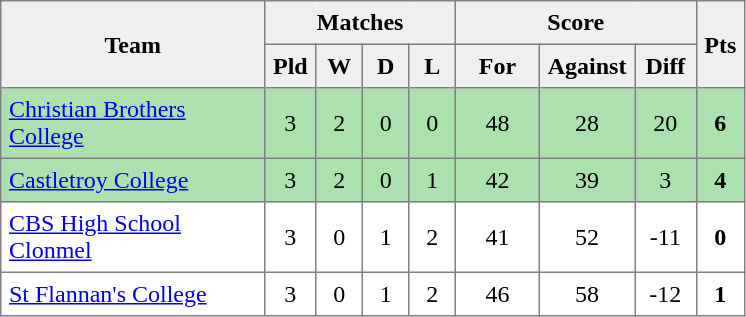<table style=border-collapse:collapse border=1 cellspacing=0 cellpadding=5>
<tr align=center bgcolor=#efefef>
<th rowspan=2 width=165>Team</th>
<th colspan=4>Matches</th>
<th colspan=3>Score</th>
<th rowspan=2width=20>Pts</th>
</tr>
<tr align=center bgcolor=#efefef>
<th width=20>Pld</th>
<th width=20>W</th>
<th width=20>D</th>
<th width=20>L</th>
<th width=45>For</th>
<th width=45>Against</th>
<th width=30>Diff</th>
</tr>
<tr align=center style="background:#ACE1AF;">
<td style="text-align:left;"><a href='#'>Christian Brothers College</a></td>
<td>3</td>
<td>2</td>
<td>0</td>
<td>0</td>
<td>48</td>
<td>28</td>
<td>20</td>
<td><strong>6</strong></td>
</tr>
<tr align=center style="background:#ACE1AF;">
<td style="text-align:left;"><a href='#'>Castletroy College</a></td>
<td>3</td>
<td>2</td>
<td>0</td>
<td>1</td>
<td>42</td>
<td>39</td>
<td>3</td>
<td><strong>4</strong></td>
</tr>
<tr align=center>
<td style="text-align:left;"><a href='#'>CBS High School Clonmel</a></td>
<td>3</td>
<td>0</td>
<td>1</td>
<td>2</td>
<td>41</td>
<td>52</td>
<td>-11</td>
<td><strong>0</strong></td>
</tr>
<tr align=center>
<td style="text-align:left;"><a href='#'>St Flannan's College</a></td>
<td>3</td>
<td>0</td>
<td>1</td>
<td>2</td>
<td>46</td>
<td>58</td>
<td>-12</td>
<td><strong>1</strong></td>
</tr>
</table>
